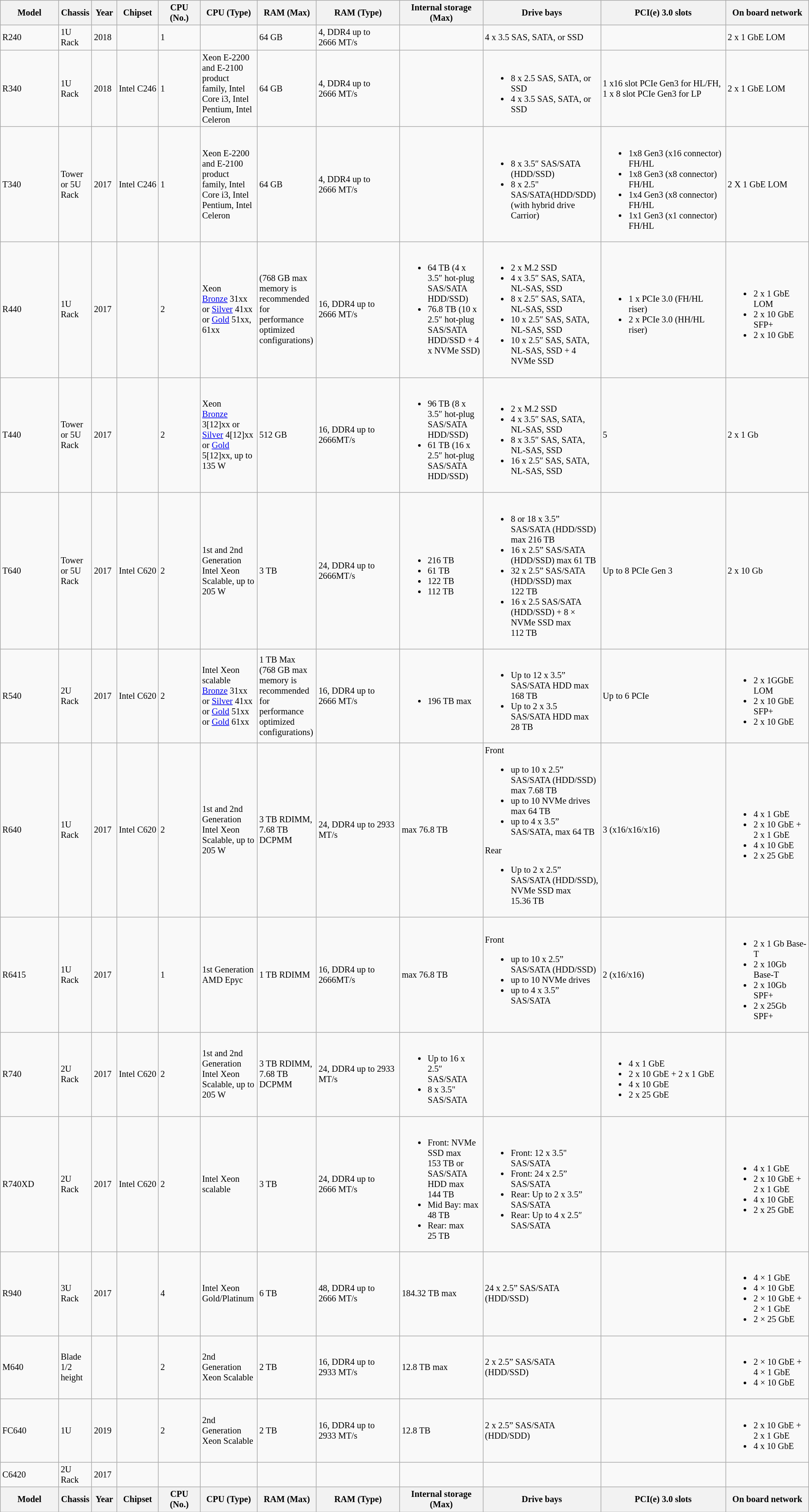<table class="wikitable collapsible" style="clear:both; font-size: 85%;">
<tr>
<th width="7%">Model</th>
<th width="3%">Chassis</th>
<th width="3%">Year</th>
<th width="5%">Chipset</th>
<th width="5%">CPU (No.)</th>
<th width="5%">CPU (Type)</th>
<th width="5%">RAM (Max)</th>
<th width="8%">RAM (Type)</th>
<th width="10%">Internal storage (Max)</th>
<th width="12%">Drive bays</th>
<th width="13%">PCI(e) 3.0 slots</th>
<th width="10%">On board network</th>
</tr>
<tr>
<td>R240</td>
<td>1U Rack</td>
<td>2018</td>
<td></td>
<td>1</td>
<td></td>
<td>64 GB</td>
<td>4, DDR4 up to 2666 MT/s</td>
<td></td>
<td>4 x 3.5 SAS, SATA, or SSD</td>
<td></td>
<td>2 x 1 GbE LOM</td>
</tr>
<tr>
<td>R340</td>
<td>1U Rack</td>
<td>2018</td>
<td>Intel C246</td>
<td>1</td>
<td>Xeon E-2200 and E-2100 product family, Intel Core i3, Intel Pentium, Intel Celeron</td>
<td>64 GB</td>
<td>4, DDR4 up to 2666 MT/s</td>
<td></td>
<td><br><ul><li>8 x 2.5 SAS, SATA, or SSD</li><li>4 x 3.5 SAS, SATA, or SSD</li></ul></td>
<td>1 x16 slot PCIe Gen3 for HL/FH,<br>1 x 8 slot PCIe Gen3 for LP</td>
<td>2 x 1 GbE LOM</td>
</tr>
<tr>
<td>T340</td>
<td>Tower or 5U Rack</td>
<td>2017</td>
<td>Intel C246</td>
<td>1</td>
<td>Xeon E-2200 and E-2100 product family, Intel Core i3, Intel Pentium, Intel Celeron</td>
<td>64 GB</td>
<td>4, DDR4 up to 2666 MT/s</td>
<td></td>
<td><br><ul><li>8 x 3.5″ SAS/SATA (HDD/SSD)</li><li>8 x 2.5" SAS/SATA(HDD/SDD)(with hybrid drive Carrior)</li></ul></td>
<td><br><ul><li>1x8 Gen3 (x16 connector) FH/HL</li><li>1x8 Gen3 (x8 connector) FH/HL</li><li>1x4 Gen3 (x8 connector) FH/HL</li><li>1x1 Gen3 (x1 connector) FH/HL</li></ul></td>
<td>2 X 1 GbE LOM</td>
</tr>
<tr>
<td>R440</td>
<td>1U Rack</td>
<td>2017</td>
<td></td>
<td>2</td>
<td>Xeon<br><a href='#'>Bronze</a> 31xx or <a href='#'>Silver</a> 41xx or <a href='#'>Gold</a> 51xx, 61xx</td>
<td> (768 GB max memory is recommended for performance optimized configurations)</td>
<td>16, DDR4 up to 2666 MT/s</td>
<td><br><ul><li>64 TB (4 x 3.5″ hot-plug SAS/SATA HDD/SSD)</li><li>76.8 TB (10 x 2.5″ hot-plug SAS/SATA HDD/SSD + 4 x NVMe SSD)</li></ul><br></td>
<td><br><ul><li>2 x M.2 SSD</li><li>4 x 3.5″ SAS, SATA, NL-SAS, SSD</li><li>8 x 2.5″ SAS, SATA, NL-SAS, SSD</li><li>10 x 2.5″ SAS, SATA, NL-SAS, SSD</li><li>10 x 2.5″ SAS, SATA, NL-SAS, SSD + 4 NVMe SSD</li></ul></td>
<td><br><ul><li>1 x PCIe 3.0 (FH/HL riser)</li><li>2 x PCIe 3.0 (HH/HL riser)</li></ul></td>
<td><br><ul><li>2 x 1 GbE LOM</li><li>2 x 10 GbE SFP+</li><li>2 x 10 GbE</li></ul></td>
</tr>
<tr>
<td>T440</td>
<td>Tower or 5U Rack</td>
<td>2017</td>
<td></td>
<td>2</td>
<td>Xeon<br><a href='#'>Bronze</a> 3[12]xx or <a href='#'>Silver</a> 4[12]xx or <a href='#'>Gold</a> 5[12]xx, up to 135 W</td>
<td>512 GB</td>
<td>16, DDR4 up to 2666MT/s</td>
<td><br><ul><li>96 TB (8 x 3.5″ hot-plug SAS/SATA HDD/SSD)</li><li>61 TB (16 x 2.5″ hot-plug SAS/SATA HDD/SSD)</li></ul></td>
<td><br><ul><li>2 x M.2 SSD</li><li>4 x 3.5″ SAS, SATA, NL-SAS, SSD</li><li>8 x 3.5″ SAS, SATA, NL-SAS, SSD</li><li>16 x 2.5″ SAS, SATA, NL-SAS, SSD</li></ul></td>
<td>5</td>
<td>2 x 1 Gb</td>
</tr>
<tr>
<td>T640</td>
<td>Tower or 5U Rack</td>
<td>2017</td>
<td>Intel C620</td>
<td>2</td>
<td>1st and 2nd Generation Intel Xeon Scalable, up to 205 W</td>
<td>3 TB</td>
<td>24, DDR4 up to 2666MT/s</td>
<td><br><ul><li>216 TB</li><li>61 TB</li><li>122 TB</li><li>112 TB</li></ul></td>
<td><br><ul><li>8 or 18 x 3.5” SAS/SATA (HDD/SSD) max 216 TB</li><li>16 x 2.5” SAS/SATA (HDD/SSD) max 61 TB</li><li>32 x 2.5” SAS/SATA (HDD/SSD) max 122 TB</li><li>16 x 2.5 SAS/SATA (HDD/SSD) + 8 × NVMe SSD max 112 TB</li></ul></td>
<td>Up to 8 PCIe Gen 3</td>
<td>2 x 10 Gb</td>
</tr>
<tr>
<td>R540</td>
<td>2U Rack</td>
<td>2017</td>
<td>Intel C620</td>
<td>2</td>
<td>Intel Xeon scalable<br><a href='#'>Bronze</a> 31xx or <a href='#'>Silver</a> 41xx or <a href='#'>Gold</a> 51xx<br>or <a href='#'>Gold</a> 61xx</td>
<td>1 TB Max (768 GB max memory is recommended for performance optimized configurations)</td>
<td>16, DDR4 up to 2666 MT/s</td>
<td><br><ul><li>196 TB max</li></ul></td>
<td><br><ul><li>Up to 12 x 3.5” SAS/SATA HDD max 168 TB</li><li>Up to 2 x 3.5 SAS/SATA HDD max 28 TB</li></ul></td>
<td>Up to 6 PCIe</td>
<td><br><ul><li>2 x 1GGbE LOM</li><li>2 x 10 GbE SFP+</li><li>2 x 10 GbE</li></ul></td>
</tr>
<tr>
<td>R640</td>
<td>1U Rack</td>
<td>2017</td>
<td>Intel C620</td>
<td>2</td>
<td>1st and 2nd Generation Intel Xeon Scalable, up to 205 W</td>
<td>3 TB RDIMM, 7.68 TB DCPMM</td>
<td>24, DDR4 up to 2933 MT/s</td>
<td>max 76.8 TB</td>
<td>Front<br><ul><li>up to 10 x 2.5” SAS/SATA (HDD/SSD) max 7.68 TB</li><li>up to 10 NVMe drives max 64 TB</li><li>up to 4 x 3.5” SAS/SATA, max 64 TB</li></ul>Rear<ul><li>Up to 2 x 2.5” SAS/SATA (HDD/SSD), NVMe SSD max 15.36 TB</li></ul></td>
<td>3 (x16/x16/x16)</td>
<td><br><ul><li>4 x 1 GbE</li><li>2 x 10 GbE + 2 x 1 GbE</li><li>4 x 10 GbE</li><li>2 x 25 GbE</li></ul></td>
</tr>
<tr>
<td>R6415</td>
<td>1U Rack</td>
<td>2017</td>
<td></td>
<td>1</td>
<td>1st Generation AMD Epyc</td>
<td>1 TB RDIMM</td>
<td>16, DDR4 up to 2666MT/s</td>
<td>max 76.8 TB</td>
<td>Front<br><ul><li>up to 10 x 2.5” SAS/SATA (HDD/SSD)</li><li>up to 10 NVMe drives</li><li>up to 4 x 3.5” SAS/SATA</li></ul></td>
<td>2 (x16/x16)</td>
<td><br><ul><li>2 x 1 Gb Base-T</li><li>2 x 10Gb Base-T</li><li>2 x 10Gb SPF+</li><li>2 x 25Gb SPF+</li></ul></td>
</tr>
<tr>
<td>R740</td>
<td>2U Rack</td>
<td>2017</td>
<td>Intel C620</td>
<td>2</td>
<td>1st and 2nd Generation Intel Xeon Scalable, up to 205 W</td>
<td>3 TB RDIMM, 7.68 TB DCPMM</td>
<td>24, DDR4 up to 2933 MT/s</td>
<td><br><ul><li>Up to 16 x 2.5″ SAS/SATA</li><li>8 x 3.5" SAS/SATA</li></ul></td>
<td></td>
<td><br><ul><li>4 x 1 GbE</li><li>2 x 10 GbE + 2 x 1 GbE</li><li>4 x 10 GbE</li><li>2 x 25 GbE</li></ul></td>
</tr>
<tr>
<td>R740XD</td>
<td>2U Rack</td>
<td>2017</td>
<td>Intel C620</td>
<td>2</td>
<td>Intel Xeon scalable</td>
<td>3 TB</td>
<td>24, DDR4 up to 2666 MT/s</td>
<td><br><ul><li>Front: NVMe SSD max 153 TB or SAS/SATA HDD max 144 TB</li><li>Mid Bay: max 48 TB</li><li>Rear: max 25 TB</li></ul></td>
<td><br><ul><li>Front: 12 x 3.5" SAS/SATA</li><li>Front: 24 x 2.5” SAS/SATA</li><li>Rear: Up to 2 x 3.5” SAS/SATA</li><li>Rear: Up to 4 x 2.5″ SAS/SATA</li></ul></td>
<td></td>
<td><br><ul><li>4 x 1 GbE</li><li>2 x 10 GbE + 2 x 1 GbE</li><li>4 x 10 GbE</li><li>2 x 25 GbE</li></ul></td>
</tr>
<tr>
<td>R940</td>
<td>3U Rack</td>
<td>2017</td>
<td></td>
<td>4</td>
<td>Intel Xeon Gold/Platinum</td>
<td>6 TB</td>
<td>48, DDR4 up to 2666 MT/s</td>
<td>184.32 TB max</td>
<td>24 x 2.5” SAS/SATA (HDD/SSD)</td>
<td></td>
<td><br><ul><li>4 × 1 GbE</li><li>4 × 10 GbE</li><li>2 × 10 GbE + 2 × 1 GbE</li><li>2 × 25 GbE</li></ul></td>
</tr>
<tr>
<td>M640</td>
<td>Blade 1/2 height</td>
<td></td>
<td></td>
<td>2</td>
<td>2nd Generation Xeon Scalable</td>
<td>2 TB</td>
<td>16, DDR4 up to 2933 MT/s</td>
<td>12.8 TB max</td>
<td>2 x 2.5” SAS/SATA (HDD/SSD)</td>
<td></td>
<td><br><ul><li>2 × 10 GbE + 4 × 1 GbE</li><li>4 × 10 GbE</li></ul></td>
</tr>
<tr>
<td>FC640</td>
<td>1U</td>
<td>2019</td>
<td></td>
<td>2</td>
<td>2nd Generation Xeon Scalable</td>
<td>2 TB</td>
<td>16, DDR4 up to 2933 MT/s</td>
<td>12.8 TB</td>
<td>2 x 2.5” SAS/SATA (HDD/SDD)</td>
<td></td>
<td><br><ul><li>2 x 10 GbE + 2 x 1 GbE</li><li>4 x 10 GbE</li></ul></td>
</tr>
<tr>
<td>C6420</td>
<td>2U Rack</td>
<td>2017</td>
<td></td>
<td></td>
<td></td>
<td></td>
<td></td>
<td></td>
<td></td>
<td></td>
<td></td>
</tr>
<tr>
<th width="7%">Model</th>
<th width="3%">Chassis</th>
<th width="3%">Year</th>
<th width="5%">Chipset</th>
<th width="5%">CPU (No.)</th>
<th width="5%">CPU (Type)</th>
<th width="5%">RAM (Max)</th>
<th width="10%">RAM (Type)</th>
<th width="10%">Internal storage (Max)</th>
<th width="10%">Drive bays</th>
<th width="15%">PCI(e) 3.0 slots</th>
<th width="10%">On board network</th>
</tr>
</table>
